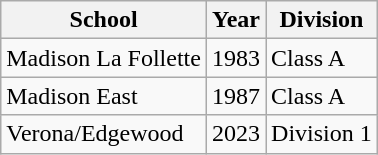<table class="wikitable">
<tr>
<th>School</th>
<th>Year</th>
<th>Division</th>
</tr>
<tr>
<td>Madison La Follette</td>
<td>1983</td>
<td>Class A</td>
</tr>
<tr>
<td>Madison East</td>
<td>1987</td>
<td>Class A</td>
</tr>
<tr>
<td>Verona/Edgewood</td>
<td>2023</td>
<td>Division 1</td>
</tr>
</table>
